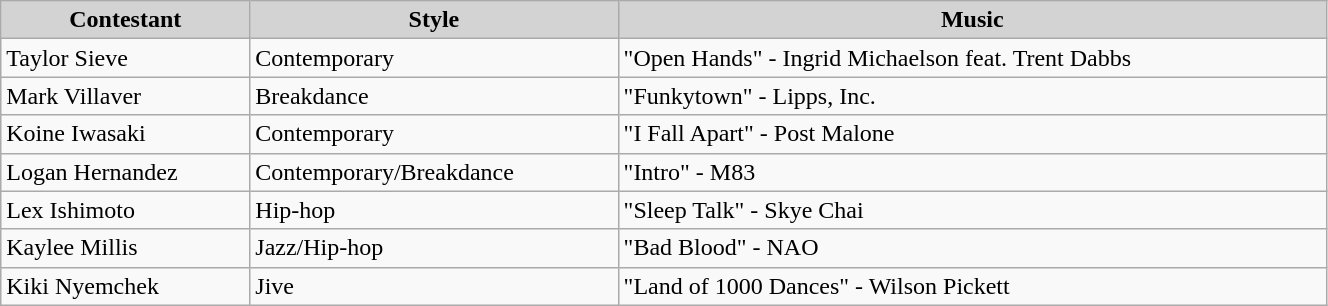<table class="wikitable" style="width:70%;">
<tr style="background:lightgrey; text-align:center;">
<td><strong>Contestant</strong></td>
<td><strong>Style</strong></td>
<td><strong>Music</strong></td>
</tr>
<tr>
<td>Taylor Sieve</td>
<td>Contemporary</td>
<td>"Open Hands" - Ingrid Michaelson feat. Trent Dabbs</td>
</tr>
<tr>
<td>Mark Villaver</td>
<td>Breakdance</td>
<td>"Funkytown" - Lipps, Inc.</td>
</tr>
<tr>
<td>Koine Iwasaki</td>
<td>Contemporary</td>
<td>"I Fall Apart" - Post Malone</td>
</tr>
<tr>
<td>Logan Hernandez</td>
<td>Contemporary/Breakdance</td>
<td>"Intro" - M83</td>
</tr>
<tr>
<td>Lex Ishimoto</td>
<td>Hip-hop</td>
<td>"Sleep Talk" - Skye Chai</td>
</tr>
<tr>
<td>Kaylee Millis</td>
<td>Jazz/Hip-hop</td>
<td>"Bad Blood" - NAO</td>
</tr>
<tr>
<td>Kiki Nyemchek</td>
<td>Jive</td>
<td>"Land of 1000 Dances" - Wilson Pickett</td>
</tr>
</table>
